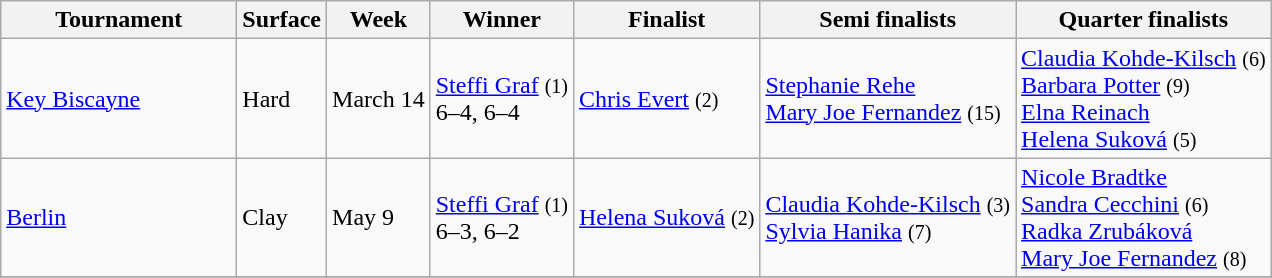<table class="wikitable">
<tr>
<th width="150">Tournament</th>
<th>Surface</th>
<th>Week</th>
<th>Winner</th>
<th>Finalist</th>
<th>Semi finalists</th>
<th>Quarter finalists</th>
</tr>
<tr>
<td><a href='#'>Key Biscayne</a></td>
<td>Hard</td>
<td>March 14</td>
<td> <a href='#'>Steffi Graf</a> <small>(1)</small><br> 6–4, 6–4</td>
<td> <a href='#'>Chris Evert</a> <small>(2)</small></td>
<td> <a href='#'>Stephanie Rehe</a> <br>  <a href='#'>Mary Joe Fernandez</a> <small>(15)</small></td>
<td> <a href='#'>Claudia Kohde-Kilsch</a> <small>(6)</small> <br>  <a href='#'>Barbara Potter</a> <small>(9)</small><br>  <a href='#'>Elna Reinach</a> <br>  <a href='#'>Helena Suková</a> <small>(5)</small></td>
</tr>
<tr>
<td><a href='#'>Berlin</a></td>
<td>Clay</td>
<td>May 9</td>
<td> <a href='#'>Steffi Graf</a> <small>(1)</small><br> 6–3, 6–2</td>
<td> <a href='#'>Helena Suková</a> <small>(2)</small></td>
<td> <a href='#'>Claudia Kohde-Kilsch</a> <small>(3)</small><br>  <a href='#'>Sylvia Hanika</a> <small>(7)</small></td>
<td> <a href='#'>Nicole Bradtke</a> <br>  <a href='#'>Sandra Cecchini</a> <small>(6)</small> <br>  <a href='#'>Radka Zrubáková</a> <br>   <a href='#'>Mary Joe Fernandez</a> <small>(8)</small></td>
</tr>
<tr>
</tr>
</table>
